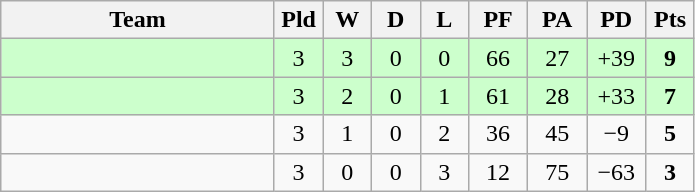<table class="wikitable" style="text-align:center;">
<tr>
<th width=175>Team</th>
<th width=25 abbr="Played">Pld</th>
<th width=25 abbr="Won">W</th>
<th width=25 abbr="Drawn">D</th>
<th width=25 abbr="Lost">L</th>
<th width=32 abbr="Points for">PF</th>
<th width=32 abbr="Points against">PA</th>
<th width=32 abbr="Points difference">PD</th>
<th width=25 abbr="Points">Pts</th>
</tr>
<tr bgcolor=ccffcc>
<td align=left></td>
<td>3</td>
<td>3</td>
<td>0</td>
<td>0</td>
<td>66</td>
<td>27</td>
<td>+39</td>
<td><strong>9</strong></td>
</tr>
<tr bgcolor=ccffcc>
<td align=left></td>
<td>3</td>
<td>2</td>
<td>0</td>
<td>1</td>
<td>61</td>
<td>28</td>
<td>+33</td>
<td><strong>7</strong></td>
</tr>
<tr>
<td align=left></td>
<td>3</td>
<td>1</td>
<td>0</td>
<td>2</td>
<td>36</td>
<td>45</td>
<td>−9</td>
<td><strong>5</strong></td>
</tr>
<tr>
<td align=left></td>
<td>3</td>
<td>0</td>
<td>0</td>
<td>3</td>
<td>12</td>
<td>75</td>
<td>−63</td>
<td><strong>3</strong></td>
</tr>
</table>
